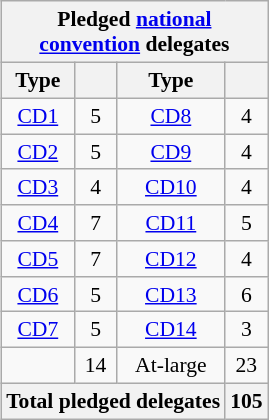<table class="wikitable sortable" style="font-size:90%;text-align:center;float:right;padding:5px;">
<tr>
<th colspan="4">Pledged <a href='#'>national<br>convention</a> delegates</th>
</tr>
<tr>
<th>Type</th>
<th></th>
<th>Type</th>
<th></th>
</tr>
<tr>
<td><a href='#'>CD1</a></td>
<td>5</td>
<td><a href='#'>CD8</a></td>
<td>4</td>
</tr>
<tr>
<td><a href='#'>CD2</a></td>
<td>5</td>
<td><a href='#'>CD9</a></td>
<td>4</td>
</tr>
<tr>
<td><a href='#'>CD3</a></td>
<td>4</td>
<td><a href='#'>CD10</a></td>
<td>4</td>
</tr>
<tr>
<td><a href='#'>CD4</a></td>
<td>7</td>
<td><a href='#'>CD11</a></td>
<td>5</td>
</tr>
<tr>
<td><a href='#'>CD5</a></td>
<td>7</td>
<td><a href='#'>CD12</a></td>
<td>4</td>
</tr>
<tr>
<td><a href='#'>CD6</a></td>
<td>5</td>
<td><a href='#'>CD13</a></td>
<td>6</td>
</tr>
<tr>
<td><a href='#'>CD7</a></td>
<td>5</td>
<td><a href='#'>CD14</a></td>
<td>3</td>
</tr>
<tr>
<td></td>
<td>14</td>
<td>At-large</td>
<td>23</td>
</tr>
<tr>
<th colspan="3">Total pledged delegates</th>
<th>105</th>
</tr>
</table>
